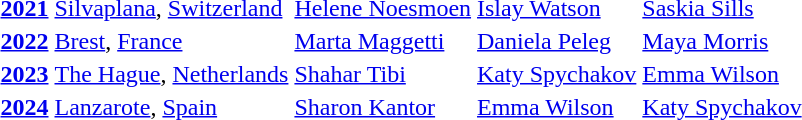<table>
<tr>
<th><a href='#'>2021</a></th>
<td> <a href='#'>Silvaplana</a>, <a href='#'>Switzerland</a></td>
<td> <a href='#'>Helene Noesmoen</a></td>
<td> <a href='#'>Islay Watson</a></td>
<td> <a href='#'>Saskia Sills</a></td>
</tr>
<tr>
<th><a href='#'>2022</a></th>
<td> <a href='#'>Brest</a>, <a href='#'>France</a></td>
<td> <a href='#'>Marta Maggetti</a></td>
<td> <a href='#'>Daniela Peleg</a></td>
<td> <a href='#'>Maya Morris</a></td>
</tr>
<tr>
<th><a href='#'>2023</a></th>
<td> <a href='#'>The Hague</a>, <a href='#'>Netherlands</a></td>
<td> <a href='#'>Shahar Tibi</a></td>
<td> <a href='#'>Katy Spychakov</a></td>
<td> <a href='#'>Emma Wilson</a></td>
</tr>
<tr>
<th><a href='#'>2024</a></th>
<td> <a href='#'>Lanzarote</a>, <a href='#'>Spain</a></td>
<td> <a href='#'>Sharon Kantor</a></td>
<td> <a href='#'>Emma Wilson</a></td>
<td> <a href='#'>Katy Spychakov</a></td>
</tr>
</table>
